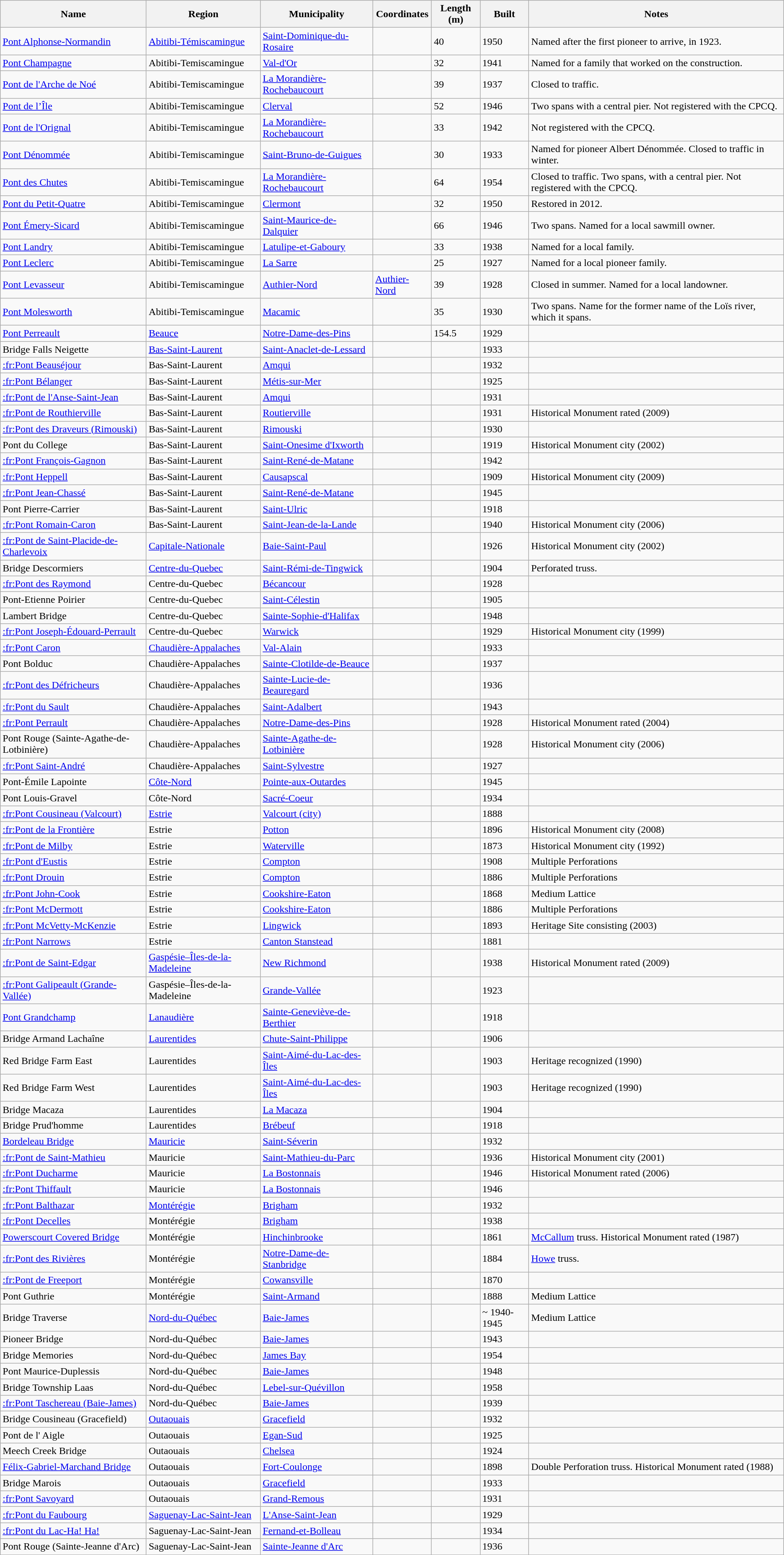<table class="wikitable sortable">
<tr>
<th>Name</th>
<th>Region</th>
<th>Municipality</th>
<th>Coordinates</th>
<th>Length (m)</th>
<th>Built</th>
<th>Notes</th>
</tr>
<tr>
<td><a href='#'>Pont Alphonse-Normandin</a></td>
<td><a href='#'>Abitibi-Témiscamingue</a></td>
<td><a href='#'>Saint-Dominique-du-Rosaire</a></td>
<td></td>
<td>40</td>
<td>1950</td>
<td>Named after the first pioneer to arrive, in 1923.</td>
</tr>
<tr>
<td><a href='#'>Pont Champagne</a></td>
<td>Abitibi-Temiscamingue</td>
<td><a href='#'>Val-d'Or</a></td>
<td></td>
<td>32</td>
<td>1941</td>
<td>Named for a family that worked on the construction.</td>
</tr>
<tr>
<td><a href='#'>Pont de l'Arche de Noé</a></td>
<td>Abitibi-Temiscamingue</td>
<td><a href='#'>La Morandière-Rochebaucourt</a></td>
<td></td>
<td>39</td>
<td>1937</td>
<td>Closed to traffic.</td>
</tr>
<tr>
<td><a href='#'>Pont de l’Île</a></td>
<td>Abitibi-Temiscamingue</td>
<td><a href='#'>Clerval</a></td>
<td></td>
<td>52</td>
<td>1946</td>
<td>Two spans with a central pier. Not registered with the CPCQ.</td>
</tr>
<tr>
<td><a href='#'>Pont de l'Orignal</a></td>
<td>Abitibi-Temiscamingue</td>
<td><a href='#'>La Morandière-Rochebaucourt</a></td>
<td></td>
<td>33</td>
<td>1942</td>
<td>Not registered with the CPCQ.</td>
</tr>
<tr>
<td><a href='#'>Pont Dénommée</a></td>
<td>Abitibi-Temiscamingue</td>
<td><a href='#'>Saint-Bruno-de-Guigues</a></td>
<td></td>
<td>30</td>
<td>1933</td>
<td>Named for pioneer Albert Dénommée. Closed to traffic in winter.</td>
</tr>
<tr>
<td><a href='#'>Pont des Chutes</a></td>
<td>Abitibi-Temiscamingue</td>
<td><a href='#'>La Morandière-Rochebaucourt</a></td>
<td></td>
<td>64</td>
<td>1954</td>
<td>Closed to traffic. Two spans, with a central pier. Not registered with the CPCQ.</td>
</tr>
<tr>
<td><a href='#'>Pont du Petit-Quatre</a></td>
<td>Abitibi-Temiscamingue</td>
<td><a href='#'>Clermont</a></td>
<td></td>
<td>32</td>
<td>1950</td>
<td>Restored in 2012.</td>
</tr>
<tr>
<td><a href='#'>Pont Émery-Sicard</a></td>
<td>Abitibi-Temiscamingue</td>
<td><a href='#'>Saint-Maurice-de-Dalquier</a></td>
<td></td>
<td>66</td>
<td>1946</td>
<td>Two spans. Named for a local sawmill owner.</td>
</tr>
<tr>
<td><a href='#'>Pont Landry</a></td>
<td>Abitibi-Temiscamingue</td>
<td><a href='#'>Latulipe-et-Gaboury</a></td>
<td></td>
<td>33</td>
<td>1938</td>
<td>Named for a local family.</td>
</tr>
<tr>
<td><a href='#'>Pont Leclerc</a></td>
<td>Abitibi-Temiscamingue</td>
<td><a href='#'>La Sarre</a></td>
<td></td>
<td>25</td>
<td>1927</td>
<td>Named for a local pioneer family.</td>
</tr>
<tr>
<td><a href='#'>Pont Levasseur</a></td>
<td>Abitibi-Temiscamingue</td>
<td><a href='#'>Authier-Nord</a></td>
<td><a href='#'>Authier-Nord</a>   </td>
<td>39</td>
<td>1928</td>
<td>Closed in summer. Named for a local landowner.</td>
</tr>
<tr>
<td><a href='#'>Pont Molesworth</a></td>
<td>Abitibi-Temiscamingue</td>
<td><a href='#'>Macamic</a></td>
<td></td>
<td>35</td>
<td>1930</td>
<td>Two spans. Name for the former name of the Loïs river, which it spans.</td>
</tr>
<tr>
<td><a href='#'>Pont Perreault</a></td>
<td><a href='#'>Beauce</a></td>
<td><a href='#'>Notre-Dame-des-Pins</a></td>
<td></td>
<td>154.5</td>
<td>1929</td>
<td></td>
</tr>
<tr>
<td>Bridge Falls Neigette</td>
<td><a href='#'>Bas-Saint-Laurent</a></td>
<td><a href='#'>Saint-Anaclet-de-Lessard</a></td>
<td></td>
<td></td>
<td>1933</td>
<td></td>
</tr>
<tr>
<td><a href='#'>:fr:Pont Beauséjour</a></td>
<td>Bas-Saint-Laurent</td>
<td><a href='#'>Amqui</a></td>
<td></td>
<td></td>
<td>1932</td>
<td></td>
</tr>
<tr>
<td><a href='#'>:fr:Pont Bélanger</a></td>
<td>Bas-Saint-Laurent</td>
<td><a href='#'>Métis-sur-Mer</a></td>
<td></td>
<td></td>
<td>1925</td>
<td></td>
</tr>
<tr>
<td><a href='#'>:fr:Pont de l'Anse-Saint-Jean</a></td>
<td>Bas-Saint-Laurent</td>
<td><a href='#'>Amqui</a></td>
<td></td>
<td></td>
<td>1931</td>
<td></td>
</tr>
<tr>
<td><a href='#'>:fr:Pont de Routhierville</a></td>
<td>Bas-Saint-Laurent</td>
<td><a href='#'>Routierville</a></td>
<td></td>
<td></td>
<td>1931</td>
<td>Historical Monument rated  (2009)</td>
</tr>
<tr>
<td><a href='#'>:fr:Pont des Draveurs (Rimouski)</a></td>
<td>Bas-Saint-Laurent</td>
<td><a href='#'>Rimouski</a></td>
<td></td>
<td></td>
<td>1930</td>
<td></td>
</tr>
<tr>
<td>Pont du College</td>
<td>Bas-Saint-Laurent</td>
<td><a href='#'>Saint-Onesime d'Ixworth</a></td>
<td></td>
<td></td>
<td>1919</td>
<td>Historical Monument city  (2002) </td>
</tr>
<tr>
<td><a href='#'>:fr:Pont François-Gagnon</a></td>
<td>Bas-Saint-Laurent</td>
<td><a href='#'>Saint-René-de-Matane</a></td>
<td></td>
<td></td>
<td>1942</td>
<td></td>
</tr>
<tr>
<td><a href='#'>:fr:Pont Heppell</a></td>
<td>Bas-Saint-Laurent</td>
<td><a href='#'>Causapscal</a></td>
<td></td>
<td></td>
<td>1909</td>
<td>Historical Monument city  (2009)</td>
</tr>
<tr>
<td><a href='#'>:fr:Pont Jean-Chassé</a></td>
<td>Bas-Saint-Laurent</td>
<td><a href='#'>Saint-René-de-Matane</a></td>
<td></td>
<td></td>
<td>1945</td>
<td></td>
</tr>
<tr>
<td>Pont Pierre-Carrier</td>
<td>Bas-Saint-Laurent</td>
<td><a href='#'>Saint-Ulric</a></td>
<td></td>
<td></td>
<td>1918</td>
<td></td>
</tr>
<tr>
<td><a href='#'>:fr:Pont Romain-Caron</a></td>
<td>Bas-Saint-Laurent</td>
<td><a href='#'>Saint-Jean-de-la-Lande</a></td>
<td></td>
<td></td>
<td>1940</td>
<td>Historical Monument city  (2006) </td>
</tr>
<tr>
<td><a href='#'>:fr:Pont de Saint-Placide-de-Charlevoix</a></td>
<td><a href='#'>Capitale-Nationale</a></td>
<td><a href='#'>Baie-Saint-Paul</a></td>
<td></td>
<td></td>
<td>1926</td>
<td>Historical Monument city  (2002)</td>
</tr>
<tr>
<td>Bridge Descormiers</td>
<td><a href='#'>Centre-du-Quebec</a></td>
<td><a href='#'>Saint-Rémi-de-Tingwick</a></td>
<td></td>
<td></td>
<td>1904</td>
<td>Perforated truss.</td>
</tr>
<tr>
<td><a href='#'>:fr:Pont des Raymond</a></td>
<td>Centre-du-Quebec</td>
<td><a href='#'>Bécancour</a></td>
<td></td>
<td></td>
<td>1928</td>
<td></td>
</tr>
<tr>
<td>Pont-Etienne Poirier</td>
<td>Centre-du-Quebec</td>
<td><a href='#'>Saint-Célestin</a></td>
<td></td>
<td></td>
<td>1905</td>
<td></td>
</tr>
<tr>
<td>Lambert Bridge</td>
<td>Centre-du-Quebec</td>
<td><a href='#'>Sainte-Sophie-d'Halifax</a></td>
<td></td>
<td></td>
<td>1948</td>
<td></td>
</tr>
<tr>
<td><a href='#'>:fr:Pont Joseph-Édouard-Perrault</a></td>
<td>Centre-du-Quebec</td>
<td><a href='#'>Warwick</a></td>
<td></td>
<td></td>
<td>1929</td>
<td>Historical Monument city  (1999)</td>
</tr>
<tr>
<td><a href='#'>:fr:Pont Caron</a></td>
<td><a href='#'>Chaudière-Appalaches</a></td>
<td><a href='#'>Val-Alain</a></td>
<td></td>
<td></td>
<td>1933</td>
<td></td>
</tr>
<tr>
<td>Pont Bolduc</td>
<td>Chaudière-Appalaches</td>
<td><a href='#'>Sainte-Clotilde-de-Beauce</a></td>
<td></td>
<td></td>
<td>1937</td>
<td></td>
</tr>
<tr>
<td><a href='#'>:fr:Pont des Défricheurs</a></td>
<td>Chaudière-Appalaches</td>
<td><a href='#'>Sainte-Lucie-de-Beauregard</a></td>
<td></td>
<td></td>
<td>1936</td>
<td></td>
</tr>
<tr>
<td><a href='#'>:fr:Pont du Sault</a></td>
<td>Chaudière-Appalaches</td>
<td><a href='#'>Saint-Adalbert</a></td>
<td></td>
<td></td>
<td>1943</td>
<td></td>
</tr>
<tr>
<td><a href='#'>:fr:Pont Perrault</a></td>
<td>Chaudière-Appalaches</td>
<td><a href='#'>Notre-Dame-des-Pins</a></td>
<td></td>
<td></td>
<td>1928</td>
<td>Historical Monument rated  (2004)</td>
</tr>
<tr>
<td>Pont Rouge (Sainte-Agathe-de-Lotbinière)</td>
<td>Chaudière-Appalaches</td>
<td><a href='#'>Sainte-Agathe-de-Lotbinière</a></td>
<td></td>
<td></td>
<td>1928</td>
<td>Historical Monument city  (2006)</td>
</tr>
<tr>
<td><a href='#'>:fr:Pont Saint-André</a></td>
<td>Chaudière-Appalaches</td>
<td><a href='#'>Saint-Sylvestre</a></td>
<td></td>
<td></td>
<td>1927</td>
<td></td>
</tr>
<tr>
<td>Pont-Émile Lapointe</td>
<td><a href='#'>Côte-Nord</a></td>
<td><a href='#'>Pointe-aux-Outardes</a></td>
<td></td>
<td></td>
<td>1945</td>
<td></td>
</tr>
<tr>
<td>Pont Louis-Gravel</td>
<td>Côte-Nord</td>
<td><a href='#'>Sacré-Coeur</a></td>
<td></td>
<td></td>
<td>1934</td>
<td></td>
</tr>
<tr>
<td><a href='#'>:fr:Pont Cousineau (Valcourt)</a></td>
<td><a href='#'>Estrie</a></td>
<td><a href='#'>Valcourt (city)</a></td>
<td></td>
<td></td>
<td>1888</td>
<td></td>
</tr>
<tr>
<td><a href='#'>:fr:Pont de la Frontière</a></td>
<td>Estrie</td>
<td><a href='#'>Potton</a></td>
<td></td>
<td></td>
<td>1896</td>
<td>Historical Monument city  (2008)</td>
</tr>
<tr>
<td><a href='#'>:fr:Pont de Milby</a></td>
<td>Estrie</td>
<td><a href='#'>Waterville</a></td>
<td></td>
<td></td>
<td>1873</td>
<td>Historical Monument city  (1992)</td>
</tr>
<tr>
<td><a href='#'>:fr:Pont d'Eustis</a></td>
<td>Estrie</td>
<td><a href='#'>Compton</a></td>
<td></td>
<td></td>
<td>1908</td>
<td>Multiple Perforations</td>
</tr>
<tr>
<td><a href='#'>:fr:Pont Drouin</a></td>
<td>Estrie</td>
<td><a href='#'>Compton</a></td>
<td></td>
<td></td>
<td>1886</td>
<td>Multiple Perforations</td>
</tr>
<tr>
<td><a href='#'>:fr:Pont John-Cook</a></td>
<td>Estrie</td>
<td><a href='#'>Cookshire-Eaton</a></td>
<td></td>
<td></td>
<td>1868</td>
<td>Medium Lattice</td>
</tr>
<tr>
<td><a href='#'>:fr:Pont McDermott</a></td>
<td>Estrie</td>
<td><a href='#'>Cookshire-Eaton</a></td>
<td></td>
<td></td>
<td>1886</td>
<td>Multiple Perforations</td>
</tr>
<tr>
<td><a href='#'>:fr:Pont McVetty-McKenzie</a></td>
<td>Estrie</td>
<td><a href='#'>Lingwick</a></td>
<td></td>
<td></td>
<td>1893</td>
<td>Heritage Site consisting  (2003)  </td>
</tr>
<tr>
<td><a href='#'>:fr:Pont Narrows</a></td>
<td>Estrie</td>
<td><a href='#'>Canton Stanstead</a></td>
<td></td>
<td></td>
<td>1881</td>
<td></td>
</tr>
<tr>
<td><a href='#'>:fr:Pont de Saint-Edgar</a></td>
<td><a href='#'>Gaspésie–Îles-de-la-Madeleine</a></td>
<td><a href='#'>New Richmond</a></td>
<td></td>
<td></td>
<td>1938</td>
<td>Historical Monument rated  (2009) </td>
</tr>
<tr>
<td><a href='#'>:fr:Pont Galipeault (Grande-Vallée)</a></td>
<td>Gaspésie–Îles-de-la-Madeleine</td>
<td><a href='#'>Grande-Vallée</a></td>
<td></td>
<td></td>
<td>1923</td>
<td></td>
</tr>
<tr>
<td><a href='#'>Pont Grandchamp</a></td>
<td><a href='#'>Lanaudière</a></td>
<td><a href='#'>Sainte-Geneviève-de-Berthier</a></td>
<td></td>
<td></td>
<td>1918</td>
<td></td>
</tr>
<tr>
<td>Bridge Armand Lachaîne</td>
<td><a href='#'>Laurentides</a></td>
<td><a href='#'>Chute-Saint-Philippe</a></td>
<td></td>
<td></td>
<td>1906</td>
<td></td>
</tr>
<tr>
<td>Red Bridge Farm East</td>
<td>Laurentides</td>
<td><a href='#'>Saint-Aimé-du-Lac-des-Îles</a></td>
<td></td>
<td></td>
<td>1903</td>
<td>Heritage recognized  (1990)</td>
</tr>
<tr>
<td>Red Bridge Farm West</td>
<td>Laurentides</td>
<td><a href='#'>Saint-Aimé-du-Lac-des-Îles</a></td>
<td></td>
<td></td>
<td>1903</td>
<td>Heritage recognized  (1990)</td>
</tr>
<tr>
<td>Bridge Macaza</td>
<td>Laurentides</td>
<td><a href='#'>La Macaza</a></td>
<td></td>
<td></td>
<td>1904</td>
<td></td>
</tr>
<tr>
<td>Bridge Prud'homme</td>
<td>Laurentides</td>
<td><a href='#'>Brébeuf</a></td>
<td></td>
<td></td>
<td>1918</td>
<td></td>
</tr>
<tr>
<td><a href='#'>Bordeleau Bridge</a></td>
<td><a href='#'>Mauricie</a></td>
<td><a href='#'>Saint-Séverin</a></td>
<td></td>
<td></td>
<td>1932</td>
<td></td>
</tr>
<tr>
<td><a href='#'>:fr:Pont de Saint-Mathieu</a></td>
<td>Mauricie</td>
<td><a href='#'>Saint-Mathieu-du-Parc</a></td>
<td></td>
<td></td>
<td>1936</td>
<td>Historical Monument city  (2001)</td>
</tr>
<tr>
<td><a href='#'>:fr:Pont Ducharme</a></td>
<td>Mauricie</td>
<td><a href='#'>La Bostonnais</a></td>
<td></td>
<td></td>
<td>1946</td>
<td>Historical Monument rated  (2006)</td>
</tr>
<tr>
<td><a href='#'>:fr:Pont Thiffault</a></td>
<td>Mauricie</td>
<td><a href='#'>La Bostonnais</a></td>
<td></td>
<td></td>
<td>1946</td>
<td></td>
</tr>
<tr>
<td><a href='#'>:fr:Pont Balthazar</a></td>
<td><a href='#'>Montérégie</a></td>
<td><a href='#'>Brigham</a></td>
<td></td>
<td></td>
<td>1932</td>
<td></td>
</tr>
<tr>
<td><a href='#'>:fr:Pont Decelles</a></td>
<td>Montérégie</td>
<td><a href='#'>Brigham</a></td>
<td></td>
<td></td>
<td>1938</td>
<td></td>
</tr>
<tr>
<td><a href='#'>Powerscourt Covered Bridge</a></td>
<td>Montérégie</td>
<td><a href='#'>Hinchinbrooke</a></td>
<td></td>
<td></td>
<td>1861</td>
<td><a href='#'>McCallum</a> truss. Historical Monument rated  (1987) </td>
</tr>
<tr>
<td><a href='#'>:fr:Pont des Rivières</a></td>
<td>Montérégie</td>
<td><a href='#'>Notre-Dame-de-Stanbridge</a></td>
<td></td>
<td></td>
<td>1884</td>
<td><a href='#'>Howe</a> truss.</td>
</tr>
<tr>
<td><a href='#'>:fr:Pont de Freeport</a></td>
<td>Montérégie</td>
<td><a href='#'>Cowansville</a></td>
<td></td>
<td></td>
<td>1870</td>
<td></td>
</tr>
<tr>
<td>Pont Guthrie</td>
<td>Montérégie</td>
<td><a href='#'>Saint-Armand</a></td>
<td></td>
<td></td>
<td>1888</td>
<td>Medium Lattice</td>
</tr>
<tr>
<td>Bridge Traverse</td>
<td><a href='#'>Nord-du-Québec</a></td>
<td><a href='#'>Baie-James</a></td>
<td></td>
<td></td>
<td>~ 1940-1945</td>
<td>Medium Lattice</td>
</tr>
<tr>
<td>Pioneer Bridge</td>
<td>Nord-du-Québec</td>
<td><a href='#'>Baie-James</a></td>
<td></td>
<td></td>
<td>1943</td>
<td></td>
</tr>
<tr>
<td>Bridge Memories</td>
<td>Nord-du-Québec</td>
<td><a href='#'>James Bay</a></td>
<td></td>
<td></td>
<td>1954</td>
<td></td>
</tr>
<tr>
<td>Pont Maurice-Duplessis</td>
<td>Nord-du-Québec</td>
<td><a href='#'>Baie-James</a></td>
<td></td>
<td></td>
<td>1948</td>
<td></td>
</tr>
<tr>
<td>Bridge Township Laas</td>
<td>Nord-du-Québec</td>
<td><a href='#'>Lebel-sur-Quévillon</a></td>
<td></td>
<td></td>
<td>1958</td>
<td></td>
</tr>
<tr>
<td><a href='#'>:fr:Pont Taschereau (Baie-James)</a></td>
<td>Nord-du-Québec</td>
<td><a href='#'>Baie-James</a></td>
<td></td>
<td></td>
<td>1939</td>
<td></td>
</tr>
<tr>
<td>Bridge Cousineau (Gracefield)</td>
<td><a href='#'>Outaouais</a></td>
<td><a href='#'>Gracefield</a></td>
<td></td>
<td></td>
<td>1932</td>
<td></td>
</tr>
<tr>
<td>Pont de l' Aigle</td>
<td>Outaouais</td>
<td><a href='#'>Egan-Sud</a></td>
<td></td>
<td></td>
<td>1925</td>
<td></td>
</tr>
<tr>
<td>Meech Creek Bridge</td>
<td>Outaouais</td>
<td><a href='#'>Chelsea</a></td>
<td></td>
<td></td>
<td>1924</td>
<td></td>
</tr>
<tr>
<td><a href='#'>Félix-Gabriel-Marchand Bridge</a></td>
<td>Outaouais</td>
<td><a href='#'>Fort-Coulonge</a></td>
<td></td>
<td></td>
<td>1898</td>
<td>Double Perforation truss. Historical Monument rated  (1988)</td>
</tr>
<tr>
<td>Bridge Marois</td>
<td>Outaouais</td>
<td><a href='#'>Gracefield</a></td>
<td></td>
<td></td>
<td>1933</td>
<td></td>
</tr>
<tr>
<td><a href='#'>:fr:Pont Savoyard</a></td>
<td>Outaouais</td>
<td><a href='#'>Grand-Remous</a></td>
<td></td>
<td></td>
<td>1931</td>
<td></td>
</tr>
<tr>
<td><a href='#'>:fr:Pont du Faubourg</a></td>
<td><a href='#'>Saguenay-Lac-Saint-Jean</a></td>
<td><a href='#'>L'Anse-Saint-Jean</a></td>
<td></td>
<td></td>
<td>1929</td>
<td></td>
</tr>
<tr>
<td><a href='#'>:fr:Pont du Lac-Ha! Ha!</a></td>
<td>Saguenay-Lac-Saint-Jean</td>
<td><a href='#'>Fernand-et-Bolleau</a></td>
<td></td>
<td></td>
<td>1934</td>
<td></td>
</tr>
<tr>
<td>Pont Rouge (Sainte-Jeanne d'Arc)</td>
<td>Saguenay-Lac-Saint-Jean</td>
<td><a href='#'>Sainte-Jeanne d'Arc</a></td>
<td></td>
<td></td>
<td>1936</td>
<td></td>
</tr>
</table>
